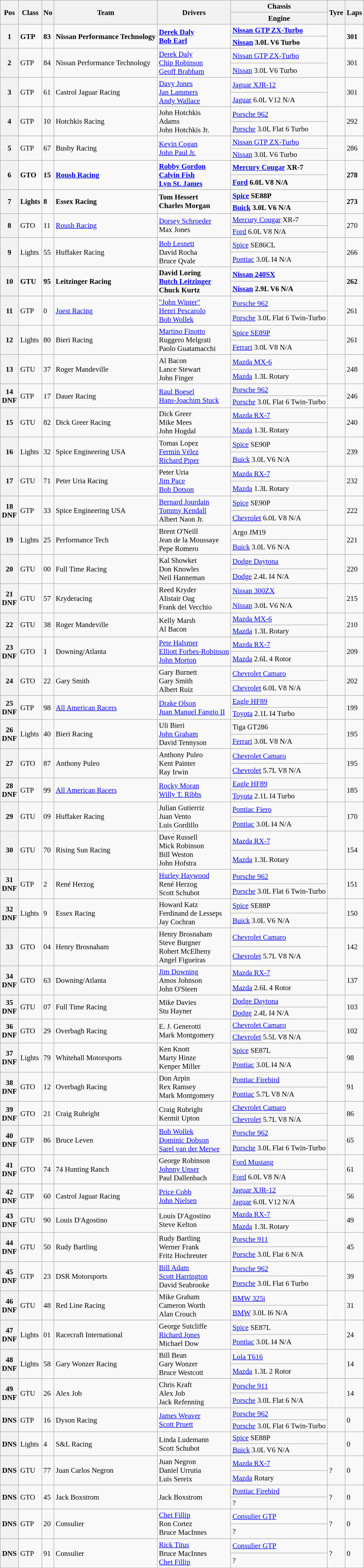<table class="wikitable" style="font-size: 95%">
<tr>
<th rowspan=2>Pos</th>
<th rowspan=2>Class</th>
<th rowspan=2>No</th>
<th rowspan=2>Team</th>
<th rowspan=2>Drivers</th>
<th>Chassis</th>
<th rowspan=2>Tyre</th>
<th rowspan=2>Laps</th>
</tr>
<tr>
<th>Engine</th>
</tr>
<tr style="font-weight:bold">
<th rowspan=2>1</th>
<td rowspan=2>GTP</td>
<td rowspan=2>83</td>
<td rowspan=2> Nissan Performance Technology</td>
<td rowspan=2> <a href='#'>Derek Daly</a><br> <a href='#'>Bob Earl</a></td>
<td><a href='#'>Nissan GTP ZX-Turbo</a></td>
<td rowspan=2></td>
<td rowspan=2>301</td>
</tr>
<tr style="font-weight:bold">
<td><a href='#'>Nissan</a> 3.0L V6 Turbo</td>
</tr>
<tr>
<th rowspan=2>2</th>
<td rowspan=2>GTP</td>
<td rowspan=2>84</td>
<td rowspan=2> Nissan Performance Technology</td>
<td rowspan=2> <a href='#'>Derek Daly</a><br> <a href='#'>Chip Robinson</a><br> <a href='#'>Geoff Brabham</a></td>
<td><a href='#'>Nissan GTP ZX-Turbo</a></td>
<td rowspan=2></td>
<td rowspan=2>301</td>
</tr>
<tr>
<td><a href='#'>Nissan</a> 3.0L V6 Turbo</td>
</tr>
<tr>
<th rowspan=2>3</th>
<td rowspan=2>GTP</td>
<td rowspan=2>61</td>
<td rowspan=2> Castrol Jaguar Racing</td>
<td rowspan=2> <a href='#'>Davy Jones</a><br> <a href='#'>Jan Lammers</a><br> <a href='#'>Andy Wallace</a></td>
<td><a href='#'>Jaguar XJR-12</a></td>
<td rowspan=2></td>
<td rowspan=2>301</td>
</tr>
<tr>
<td><a href='#'>Jaguar</a> 6.0L V12 N/A</td>
</tr>
<tr>
<th rowspan=2>4</th>
<td rowspan=2>GTP</td>
<td rowspan=2>10</td>
<td rowspan=2> Hotchkis Racing</td>
<td rowspan=2> John Hotchkis<br> Adams<br> John Hotchkis Jr.</td>
<td><a href='#'>Porsche 962</a></td>
<td rowspan=2></td>
<td rowspan=2>292</td>
</tr>
<tr>
<td><a href='#'>Porsche</a> 3.0L Flat 6 Turbo</td>
</tr>
<tr>
<th rowspan=2>5</th>
<td rowspan=2>GTP</td>
<td rowspan=2>67</td>
<td rowspan=2> Busby Racing</td>
<td rowspan=2> <a href='#'>Kevin Cogan</a><br> <a href='#'>John Paul Jr.</a></td>
<td><a href='#'>Nissan GTP ZX-Turbo</a></td>
<td rowspan=2></td>
<td rowspan=2>286</td>
</tr>
<tr>
<td><a href='#'>Nissan</a> 3.0L V6 Turbo</td>
</tr>
<tr style="font-weight:bold">
<th rowspan=2>6</th>
<td rowspan=2>GTO</td>
<td rowspan=2>15</td>
<td rowspan=2> <a href='#'>Roush Racing</a></td>
<td rowspan=2> <a href='#'>Robby Gordon</a><br> <a href='#'>Calvin Fish</a><br> <a href='#'>Lyn St. James</a></td>
<td><a href='#'>Mercury Cougar</a> XR-7</td>
<td rowspan=2></td>
<td rowspan=2>278</td>
</tr>
<tr style="font-weight:bold">
<td><a href='#'>Ford</a> 6.0L V8 N/A</td>
</tr>
<tr style="font-weight:bold">
<th rowspan=2>7</th>
<td rowspan=2>Lights</td>
<td rowspan=2>8</td>
<td rowspan=2> Essex Racing</td>
<td rowspan=2> Tom Hessert<br> Charles Morgan</td>
<td><a href='#'>Spice</a> SE88P</td>
<td rowspan=2></td>
<td rowspan=2>273</td>
</tr>
<tr style="font-weight:bold">
<td><a href='#'>Buick</a> 3.0L V6 N/A</td>
</tr>
<tr>
<th rowspan=2>8</th>
<td rowspan=2>GTO</td>
<td rowspan=2>11</td>
<td rowspan=2> <a href='#'>Roush Racing</a></td>
<td rowspan=2> <a href='#'>Dorsey Schroeder</a><br> Max Jones</td>
<td><a href='#'>Mercury Cougar</a> XR-7</td>
<td rowspan=2></td>
<td rowspan=2>270</td>
</tr>
<tr>
<td><a href='#'>Ford</a> 6.0L V8 N/A</td>
</tr>
<tr>
<th rowspan=2>9</th>
<td rowspan=2>Lights</td>
<td rowspan=2>55</td>
<td rowspan=2> Huffaker Racing</td>
<td rowspan=2> <a href='#'>Bob Lesnett</a><br> David Rocha<br> Bruce Qvale</td>
<td><a href='#'>Spice</a> SE86CL</td>
<td rowspan=2></td>
<td rowspan=2>266</td>
</tr>
<tr>
<td><a href='#'>Pontiac</a> 3.0L I4 N/A</td>
</tr>
<tr style="font-weight:bold">
<th rowspan=2>10</th>
<td rowspan=2>GTU</td>
<td rowspan=2>95</td>
<td rowspan=2> Leitzinger Racing</td>
<td rowspan=2> David Loring<br> <a href='#'>Butch Leitzinger</a><br> Chuck Kurtz</td>
<td><a href='#'>Nissan 240SX</a></td>
<td rowspan=2></td>
<td rowspan=2>262</td>
</tr>
<tr style="font-weight:bold">
<td><a href='#'>Nissan</a> 2.9L V6 N/A</td>
</tr>
<tr>
<th rowspan=2>11</th>
<td rowspan=2>GTP</td>
<td rowspan=2>0</td>
<td rowspan=2> <a href='#'>Joest Racing</a></td>
<td rowspan=2> <a href='#'>"John Winter"</a><br> <a href='#'>Henri Pescarolo</a><br> <a href='#'>Bob Wollek</a></td>
<td><a href='#'>Porsche 962</a></td>
<td rowspan=2></td>
<td rowspan=2>261</td>
</tr>
<tr>
<td><a href='#'>Porsche</a> 3.0L Flat 6 Twin-Turbo</td>
</tr>
<tr>
<th rowspan=2>12</th>
<td rowspan=2>Lights</td>
<td rowspan=2>80</td>
<td rowspan=2> Bieri Racing</td>
<td rowspan=2> <a href='#'>Martino Finotto</a><br> Ruggero Melgrati<br> Paolo Guatamacchi</td>
<td><a href='#'>Spice SE89P</a></td>
<td rowspan=2></td>
<td rowspan=2>261</td>
</tr>
<tr>
<td><a href='#'>Ferrari</a> 3.0L V8 N/A</td>
</tr>
<tr>
<th rowspan=2>13</th>
<td rowspan=2>GTU</td>
<td rowspan=2>37</td>
<td rowspan=2> Roger Mandeville</td>
<td rowspan=2> Al Bacon<br> Lance Stewart<br> John Finger</td>
<td><a href='#'>Mazda MX-6</a></td>
<td rowspan=2></td>
<td rowspan=2>248</td>
</tr>
<tr>
<td><a href='#'>Mazda</a> 1.3L Rotary</td>
</tr>
<tr>
<th rowspan=2>14<br>DNF</th>
<td rowspan=2>GTP</td>
<td rowspan=2>17</td>
<td rowspan=2> Dauer Racing</td>
<td rowspan=2> <a href='#'>Raul Boesel</a><br> <a href='#'>Hans-Joachim Stuck</a></td>
<td><a href='#'>Porsche 962</a></td>
<td rowspan=2></td>
<td rowspan=2>246</td>
</tr>
<tr>
<td><a href='#'>Porsche</a> 3.0L Flat 6 Twin-Turbo</td>
</tr>
<tr>
<th rowspan=2>15</th>
<td rowspan=2>GTU</td>
<td rowspan=2>82</td>
<td rowspan=2> Dick Greer Racing</td>
<td rowspan=2> Dick Greer<br> Mike Mees<br> John Hogdal</td>
<td><a href='#'>Mazda RX-7</a></td>
<td rowspan=2></td>
<td rowspan=2>240</td>
</tr>
<tr>
<td><a href='#'>Mazda</a> 1.3L Rotary</td>
</tr>
<tr>
<th rowspan=2>16</th>
<td rowspan=2>Lights</td>
<td rowspan=2>32</td>
<td rowspan=2> Spice Engineering USA</td>
<td rowspan=2> Tomas Lopez<br> <a href='#'>Fermín Vélez</a><br> <a href='#'>Richard Piper</a></td>
<td><a href='#'>Spice</a> SE90P</td>
<td rowspan=2></td>
<td rowspan=2>239</td>
</tr>
<tr>
<td><a href='#'>Buick</a> 3.0L V6 N/A</td>
</tr>
<tr>
<th rowspan=2>17</th>
<td rowspan=2>GTU</td>
<td rowspan=2>71</td>
<td rowspan=2> Peter Uria Racing</td>
<td rowspan=2> Peter Uria<br> <a href='#'>Jim Pace</a><br> <a href='#'>Bob Dotson</a></td>
<td><a href='#'>Mazda RX-7</a></td>
<td rowspan=2></td>
<td rowspan=2>232</td>
</tr>
<tr>
<td><a href='#'>Mazda</a> 1.3L Rotary</td>
</tr>
<tr>
<th rowspan=2>18<br>DNF</th>
<td rowspan=2>GTP</td>
<td rowspan=2>33</td>
<td rowspan=2> Spice Engineering USA</td>
<td rowspan=2> <a href='#'>Bernard Jourdain</a><br> <a href='#'>Tommy Kendall</a><br> Albert Naon Jr.</td>
<td><a href='#'>Spice</a> SE90P</td>
<td rowspan=2></td>
<td rowspan=2>222</td>
</tr>
<tr>
<td><a href='#'>Chevrolet</a> 6.0L V8 N/A</td>
</tr>
<tr>
<th rowspan=2>19</th>
<td rowspan=2>Lights</td>
<td rowspan=2>25</td>
<td rowspan=2> Performance Tech</td>
<td rowspan=2> Brent O'Neill<br> Jean de la Moussaye<br> Pepe Romero</td>
<td>Argo JM19</td>
<td rowspan=2></td>
<td rowspan=2>221</td>
</tr>
<tr>
<td><a href='#'>Buick</a> 3.0L V6 N/A</td>
</tr>
<tr>
<th rowspan=2>20</th>
<td rowspan=2>GTU</td>
<td rowspan=2>00</td>
<td rowspan=2> Full Time Racing</td>
<td rowspan=2> Kal Showket<br> Don Knowles<br> Neil Hanneman</td>
<td><a href='#'>Dodge Daytona</a></td>
<td rowspan=2></td>
<td rowspan=2>220</td>
</tr>
<tr>
<td><a href='#'>Dodge</a> 2.4L I4 N/A</td>
</tr>
<tr>
<th rowspan=2>21<br>DNF</th>
<td rowspan=2>GTU</td>
<td rowspan=2>57</td>
<td rowspan=2> Kryderacing</td>
<td rowspan=2> Reed Kryder<br> Alistair Oag<br> Frank del Vecchio</td>
<td><a href='#'>Nissan 300ZX</a></td>
<td rowspan=2></td>
<td rowspan=2>215</td>
</tr>
<tr>
<td><a href='#'>Nissan</a> 3.0L V6 N/A</td>
</tr>
<tr>
<th rowspan=2>22</th>
<td rowspan=2>GTU</td>
<td rowspan=2>38</td>
<td rowspan=2> Roger Mandeville</td>
<td rowspan=2> Kelly Marsh<br> Al Bacon</td>
<td><a href='#'>Mazda MX-6</a></td>
<td rowspan=2></td>
<td rowspan=2>210</td>
</tr>
<tr>
<td><a href='#'>Mazda</a> 1.3L Rotary</td>
</tr>
<tr>
<th rowspan=2>23<br>DNF</th>
<td rowspan=2>GTO</td>
<td rowspan=2>1</td>
<td rowspan=2> Downing/Atlanta</td>
<td rowspan=2> <a href='#'>Pete Halsmer</a><br> <a href='#'>Elliott Forbes-Robinson</a><br> <a href='#'>John Morton</a></td>
<td><a href='#'>Mazda RX-7</a></td>
<td rowspan=2></td>
<td rowspan=2>209</td>
</tr>
<tr>
<td><a href='#'>Mazda</a> 2.6L 4 Rotor</td>
</tr>
<tr>
<th rowspan=2>24</th>
<td rowspan=2>GTO</td>
<td rowspan=2>22</td>
<td rowspan=2> Gary Smith</td>
<td rowspan=2> Gary Burnett<br> Gary Smith<br> Albert Ruiz</td>
<td><a href='#'>Chevrolet Camaro</a></td>
<td rowspan=2></td>
<td rowspan=2>202</td>
</tr>
<tr>
<td><a href='#'>Chevrolet</a> 6.0L V8 N/A</td>
</tr>
<tr>
<th rowspan=2>25<br>DNF</th>
<td rowspan=2>GTP</td>
<td rowspan=2>98</td>
<td rowspan=2> <a href='#'>All American Racers</a></td>
<td rowspan=2> <a href='#'>Drake Olson</a><br> <a href='#'>Juan Manuel Fangio II</a></td>
<td><a href='#'>Eagle HF89</a></td>
<td rowspan=2></td>
<td rowspan=2>199</td>
</tr>
<tr>
<td><a href='#'>Toyota</a> 2.1L I4 Turbo</td>
</tr>
<tr>
<th rowspan=2>26<br>DNF</th>
<td rowspan=2>Lights</td>
<td rowspan=2>40</td>
<td rowspan=2> Bieri Racing</td>
<td rowspan=2> Uli Bieri<br> <a href='#'>John Graham</a><br> David Tennyson</td>
<td>Tiga GT286</td>
<td rowspan=2></td>
<td rowspan=2>195</td>
</tr>
<tr>
<td><a href='#'>Ferrari</a> 3.0L V8 N/A</td>
</tr>
<tr>
<th rowspan=2>27</th>
<td rowspan=2>GTO</td>
<td rowspan=2>87</td>
<td rowspan=2> Anthony Puleo</td>
<td rowspan=2> Anthony Puleo<br> Kent Painter<br> Ray Irwin</td>
<td><a href='#'>Chevrolet Camaro</a></td>
<td rowspan=2></td>
<td rowspan=2>195</td>
</tr>
<tr>
<td><a href='#'>Chevrolet</a> 5.7L V8 N/A</td>
</tr>
<tr>
<th rowspan=2>28<br>DNF</th>
<td rowspan=2>GTP</td>
<td rowspan=2>99</td>
<td rowspan=2> <a href='#'>All American Racers</a></td>
<td rowspan=2> <a href='#'>Rocky Moran</a><br> <a href='#'>Willy T. Ribbs</a></td>
<td><a href='#'>Eagle HF89</a></td>
<td rowspan=2></td>
<td rowspan=2>185</td>
</tr>
<tr>
<td><a href='#'>Toyota</a> 2.1L I4 Turbo</td>
</tr>
<tr>
<th rowspan=2>29</th>
<td rowspan=2>GTU</td>
<td rowspan=2>09</td>
<td rowspan=2> Huffaker Racing</td>
<td rowspan=2> Julian Gutierriz<br> Juan Vento<br> Luis Gordillo</td>
<td><a href='#'>Pontiac Fiero</a></td>
<td rowspan=2></td>
<td rowspan=2>170</td>
</tr>
<tr>
<td><a href='#'>Pontiac</a> 3.0L I4 N/A</td>
</tr>
<tr>
<th rowspan=2>30</th>
<td rowspan=2>GTU</td>
<td rowspan=2>70</td>
<td rowspan=2> Rising Sun Racing</td>
<td rowspan=2> Dave Russell<br> Mick Robinson<br> Bill Weston<br> John Hofstra</td>
<td><a href='#'>Mazda RX-7</a></td>
<td rowspan=2></td>
<td rowspan=2>154</td>
</tr>
<tr>
<td><a href='#'>Mazda</a> 1.3L Rotary</td>
</tr>
<tr>
<th rowspan=2>31<br>DNF</th>
<td rowspan=2>GTP</td>
<td rowspan=2>2</td>
<td rowspan=2> René Herzog</td>
<td rowspan=2> <a href='#'>Hurley Haywood</a><br> René Herzog<br> Scott Schubot</td>
<td><a href='#'>Porsche 962</a></td>
<td rowspan=2></td>
<td rowspan=2>151</td>
</tr>
<tr>
<td><a href='#'>Porsche</a> 3.0L Flat 6 Twin-Turbo</td>
</tr>
<tr>
<th rowspan=2>32<br>DNF</th>
<td rowspan=2>Lights</td>
<td rowspan=2>9</td>
<td rowspan=2> Essex Racing</td>
<td rowspan=2> Howard Katz<br> Ferdinand de Lesseps<br> Jay Cochran</td>
<td><a href='#'>Spice</a> SE88P</td>
<td rowspan=2></td>
<td rowspan=2>150</td>
</tr>
<tr>
<td><a href='#'>Buick</a> 3.0L V6 N/A</td>
</tr>
<tr>
<th rowspan=2>33</th>
<td rowspan=2>GTO</td>
<td rowspan=2>04</td>
<td rowspan=2> Henry Brosnaham</td>
<td rowspan=2> Henry Brosnaham<br> Steve Burgner<br> Robert McElheny<br> Angel Figueiras</td>
<td><a href='#'>Chevrolet Camaro</a></td>
<td rowspan=2></td>
<td rowspan=2>142</td>
</tr>
<tr>
<td><a href='#'>Chevrolet</a> 5.7L V8 N/A</td>
</tr>
<tr>
<th rowspan=2>34<br>DNF</th>
<td rowspan=2>GTO</td>
<td rowspan=2>63</td>
<td rowspan=2> Downing/Atlanta</td>
<td rowspan=2> <a href='#'>Jim Downing</a><br> Amos Johnson<br> John O'Steen</td>
<td><a href='#'>Mazda RX-7</a></td>
<td rowspan=2></td>
<td rowspan=2>137</td>
</tr>
<tr>
<td><a href='#'>Mazda</a> 2.6L 4 Rotor</td>
</tr>
<tr>
<th rowspan=2>35<br>DNF</th>
<td rowspan=2>GTU</td>
<td rowspan=2>07</td>
<td rowspan=2> Full Time Racing</td>
<td rowspan=2> Mike Davies<br> Stu Hayner</td>
<td><a href='#'>Dodge Daytona</a></td>
<td rowspan=2></td>
<td rowspan=2>103</td>
</tr>
<tr>
<td><a href='#'>Dodge</a> 2.4L I4 N/A</td>
</tr>
<tr>
<th rowspan=2>36<br>DNF</th>
<td rowspan=2>GTO</td>
<td rowspan=2>29</td>
<td rowspan=2> Overbagh Racing</td>
<td rowspan=2> E. J. Generotti<br> Mark Montgomery</td>
<td><a href='#'>Chevrolet Camaro</a></td>
<td rowspan=2></td>
<td rowspan=2>102</td>
</tr>
<tr>
<td><a href='#'>Chevrolet</a> 5.5L V8 N/A</td>
</tr>
<tr>
<th rowspan=2>37<br>DNF</th>
<td rowspan=2>Lights</td>
<td rowspan=2>79</td>
<td rowspan=2> Whitehall Motorsports</td>
<td rowspan=2> Ken Knott<br> Marty Hinze<br> Kenper Miller</td>
<td><a href='#'>Spice</a> SE87L</td>
<td rowspan=2></td>
<td rowspan=2>98</td>
</tr>
<tr>
<td><a href='#'>Pontiac</a> 3.0L I4 N/A</td>
</tr>
<tr>
<th rowspan=2>38<br>DNF</th>
<td rowspan=2>GTO</td>
<td rowspan=2>12</td>
<td rowspan=2> Overbagh Racing</td>
<td rowspan=2> Don Arpin<br> Rex Ramsey<br> Mark Montgomery</td>
<td><a href='#'>Pontiac Firebird</a></td>
<td rowspan=2></td>
<td rowspan=2>91</td>
</tr>
<tr>
<td><a href='#'>Pontiac</a> 5.7L V8 N/A</td>
</tr>
<tr>
<th rowspan=2>39<br>DNF</th>
<td rowspan=2>GTO</td>
<td rowspan=2>21</td>
<td rowspan=2> Craig Rubright</td>
<td rowspan=2> Craig Rubright<br> Kermit Upton</td>
<td><a href='#'>Chevrolet Camaro</a></td>
<td rowspan=2></td>
<td rowspan=2>86</td>
</tr>
<tr>
<td><a href='#'>Chevrolet</a> 5.7L V8 N/A</td>
</tr>
<tr>
<th rowspan=2>40<br>DNF</th>
<td rowspan=2>GTP</td>
<td rowspan=2>86</td>
<td rowspan=2> Bruce Leven</td>
<td rowspan=2> <a href='#'>Bob Wollek</a><br> <a href='#'>Dominic Dobson</a><br> <a href='#'>Sarel van der Merwe</a></td>
<td><a href='#'>Porsche 962</a></td>
<td rowspan=2></td>
<td rowspan=2>65</td>
</tr>
<tr>
<td><a href='#'>Porsche</a> 3.0L Flat 6 Twin-Turbo</td>
</tr>
<tr>
<th rowspan=2>41<br>DNF</th>
<td rowspan=2>GTO</td>
<td rowspan=2>74</td>
<td rowspan=2> 74 Hunting Ranch</td>
<td rowspan=2> George Robinson<br> <a href='#'>Johnny Unser</a><br> Paul Dallenbach</td>
<td><a href='#'>Ford Mustang</a></td>
<td rowspan=2></td>
<td rowspan=2>61</td>
</tr>
<tr>
<td><a href='#'>Ford</a> 6.0L V8 N/A</td>
</tr>
<tr>
<th rowspan=2>42<br>DNF</th>
<td rowspan=2>GTP</td>
<td rowspan=2>60</td>
<td rowspan=2> Castrol Jaguar Racing</td>
<td rowspan=2> <a href='#'>Price Cobb</a><br> <a href='#'>John Nielsen</a></td>
<td><a href='#'>Jaguar XJR-12</a></td>
<td rowspan=2></td>
<td rowspan=2>56</td>
</tr>
<tr>
<td><a href='#'>Jaguar</a> 6.0L V12 N/A</td>
</tr>
<tr>
<th rowspan=2>43<br>DNF</th>
<td rowspan=2>GTU</td>
<td rowspan=2>90</td>
<td rowspan=2> Louis D'Agostino</td>
<td rowspan=2> Louis D'Agostino<br> Steve Kelton</td>
<td><a href='#'>Mazda RX-7</a></td>
<td rowspan=2></td>
<td rowspan=2>49</td>
</tr>
<tr>
<td><a href='#'>Mazda</a> 1.3L Rotary</td>
</tr>
<tr>
<th rowspan=2>44<br>DNF</th>
<td rowspan=2>GTU</td>
<td rowspan=2>50</td>
<td rowspan=2> Rudy Bartling</td>
<td rowspan=2> Rudy Bartling<br> Werner Frank<br> Fritz Hochreuter</td>
<td><a href='#'>Porsche 911</a></td>
<td rowspan=2></td>
<td rowspan=2>45</td>
</tr>
<tr>
<td><a href='#'>Porsche</a> 3.0L Flat 6 N/A</td>
</tr>
<tr>
<th rowspan=2>45<br>DNF</th>
<td rowspan=2>GTP</td>
<td rowspan=2>23</td>
<td rowspan=2> DSR Motorsports</td>
<td rowspan=2> <a href='#'>Bill Adam</a><br> <a href='#'>Scott Harrington</a><br> David Seabrooke</td>
<td><a href='#'>Porsche 962</a></td>
<td rowspan=2></td>
<td rowspan=2>39</td>
</tr>
<tr>
<td><a href='#'>Porsche</a> 3.0L Flat 6 Turbo</td>
</tr>
<tr>
<th rowspan=2>46<br>DNF</th>
<td rowspan=2>GTU</td>
<td rowspan=2>48</td>
<td rowspan=2> Red Line Racing</td>
<td rowspan=2> Mike Graham<br> Cameron Worth<br> Alan Crouch</td>
<td><a href='#'>BMW 325i</a></td>
<td rowspan=2></td>
<td rowspan=2>31</td>
</tr>
<tr>
<td><a href='#'>BMW</a> 3.0L I6 N/A</td>
</tr>
<tr>
<th rowspan=2>47<br>DNF</th>
<td rowspan=2>Lights</td>
<td rowspan=2>01</td>
<td rowspan=2> Racecraft International</td>
<td rowspan=2> George Sutcliffe<br> <a href='#'>Richard Jones</a><br> Michael Dow</td>
<td><a href='#'>Spice</a> SE87L</td>
<td rowspan=2></td>
<td rowspan=2>24</td>
</tr>
<tr>
<td><a href='#'>Pontiac</a> 3.0L I4 N/A</td>
</tr>
<tr>
<th rowspan=2>48<br>DNF</th>
<td rowspan=2>Lights</td>
<td rowspan=2>58</td>
<td rowspan=2> Gary Wonzer Racing</td>
<td rowspan=2> Bill Bean<br> Gary Wonzer<br> Bruce Westcott</td>
<td><a href='#'>Lola T616</a></td>
<td rowspan=2></td>
<td rowspan=2>14</td>
</tr>
<tr>
<td><a href='#'>Mazda</a> 1.3L 2 Rotor</td>
</tr>
<tr>
<th rowspan=2>49<br>DNF</th>
<td rowspan=2>GTU</td>
<td rowspan=2>26</td>
<td rowspan=2> Alex Job</td>
<td rowspan=2> Chris Kraft<br> Alex Job<br> Jack Refenning</td>
<td><a href='#'>Porsche 911</a></td>
<td rowspan=2></td>
<td rowspan=2>14</td>
</tr>
<tr>
<td><a href='#'>Porsche</a> 3.0L Flat 6 N/A</td>
</tr>
<tr>
<th rowspan=2>DNS</th>
<td rowspan=2>GTP</td>
<td rowspan=2>16</td>
<td rowspan=2> Dyson Racing</td>
<td rowspan=2> <a href='#'>James Weaver</a><br> <a href='#'>Scott Pruett</a></td>
<td><a href='#'>Porsche 962</a></td>
<td rowspan=2></td>
<td rowspan=2>0</td>
</tr>
<tr>
<td><a href='#'>Porsche</a> 3.0L Flat 6 Twin-Turbo</td>
</tr>
<tr>
<th rowspan=2>DNS</th>
<td rowspan=2>Lights</td>
<td rowspan=2>4</td>
<td rowspan=2> S&L Racing</td>
<td rowspan=2> Linda Ludemann<br> Scott Schubot</td>
<td><a href='#'>Spice</a> SE88P</td>
<td rowspan=2></td>
<td rowspan=2>0</td>
</tr>
<tr>
<td><a href='#'>Buick</a> 3.0L V6 N/A</td>
</tr>
<tr>
<th rowspan=2>DNS</th>
<td rowspan=2>GTU</td>
<td rowspan=2>77</td>
<td rowspan=2> Juan Carlos Negron</td>
<td rowspan=2> Juan Negron<br> Daniel Urrutia<br> Luis Sereix</td>
<td><a href='#'>Mazda RX-7</a></td>
<td rowspan=2>?</td>
<td rowspan=2>0</td>
</tr>
<tr>
<td><a href='#'>Mazda</a> Rotary</td>
</tr>
<tr>
<th rowspan=2>DNS</th>
<td rowspan=2>GTO</td>
<td rowspan=2>45</td>
<td rowspan=2> Jack Boxstrom</td>
<td rowspan=2> Jack Boxstrom</td>
<td><a href='#'>Pontiac Firebird</a></td>
<td rowspan=2>?</td>
<td rowspan=2>0</td>
</tr>
<tr>
<td>?</td>
</tr>
<tr>
<th rowspan=2>DNS</th>
<td rowspan=2>GTP</td>
<td rowspan=2>20</td>
<td rowspan=2> Consulier</td>
<td rowspan=2> <a href='#'>Chet Fillip</a><br> Ron Cortez<br> Bruce MacInnes</td>
<td><a href='#'>Consulier GTP</a></td>
<td rowspan=2>?</td>
<td rowspan=2>0</td>
</tr>
<tr>
<td>?</td>
</tr>
<tr>
<th rowspan=2>DNS</th>
<td rowspan=2>GTP</td>
<td rowspan=2>91</td>
<td rowspan=2> Consulier</td>
<td rowspan=2> <a href='#'>Rick Titus</a><br> Bruce MacInnes<br> <a href='#'>Chet Fillip</a></td>
<td><a href='#'>Consulier GTP</a></td>
<td rowspan=2>?</td>
<td rowspan=2>0</td>
</tr>
<tr>
<td>?</td>
</tr>
</table>
